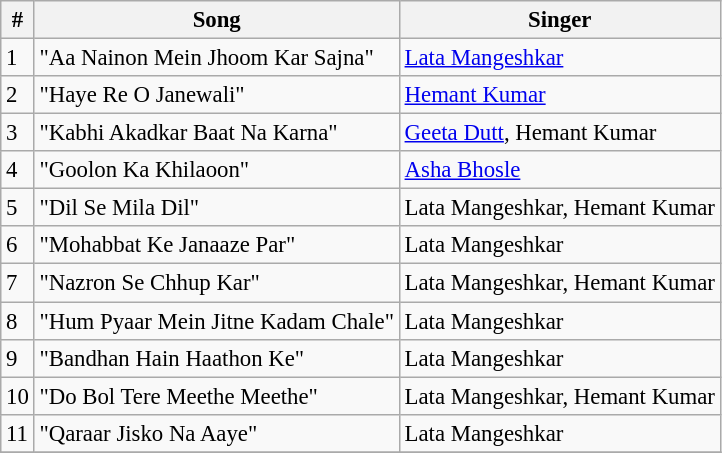<table class="wikitable" style="font-size:95%;">
<tr>
<th>#</th>
<th>Song</th>
<th>Singer</th>
</tr>
<tr>
<td>1</td>
<td>"Aa Nainon Mein Jhoom Kar Sajna"</td>
<td><a href='#'>Lata Mangeshkar</a></td>
</tr>
<tr>
<td>2</td>
<td>"Haye Re O Janewali"</td>
<td><a href='#'>Hemant Kumar</a></td>
</tr>
<tr>
<td>3</td>
<td>"Kabhi Akadkar Baat Na Karna"</td>
<td><a href='#'>Geeta Dutt</a>, Hemant Kumar</td>
</tr>
<tr>
<td>4</td>
<td>"Goolon Ka Khilaoon"</td>
<td><a href='#'>Asha Bhosle</a></td>
</tr>
<tr>
<td>5</td>
<td>"Dil Se Mila Dil"</td>
<td>Lata Mangeshkar, Hemant Kumar</td>
</tr>
<tr>
<td>6</td>
<td>"Mohabbat Ke Janaaze Par"</td>
<td>Lata Mangeshkar</td>
</tr>
<tr>
<td>7</td>
<td>"Nazron Se Chhup Kar"</td>
<td>Lata Mangeshkar, Hemant Kumar</td>
</tr>
<tr>
<td>8</td>
<td>"Hum Pyaar Mein Jitne Kadam Chale"</td>
<td>Lata Mangeshkar</td>
</tr>
<tr>
<td>9</td>
<td>"Bandhan Hain Haathon Ke"</td>
<td>Lata Mangeshkar</td>
</tr>
<tr>
<td>10</td>
<td>"Do Bol Tere Meethe Meethe"</td>
<td>Lata Mangeshkar, Hemant Kumar</td>
</tr>
<tr>
<td>11</td>
<td>"Qaraar Jisko Na Aaye"</td>
<td>Lata Mangeshkar</td>
</tr>
<tr>
</tr>
</table>
